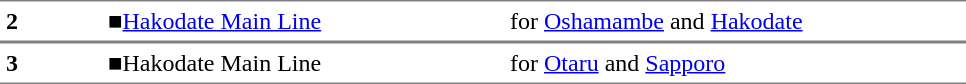<table table border=0 cellspacing=0 cellpadding=4>
<tr>
<td style="border-top:solid 1px gray; border-bottom:solid 1px gray;" width=60 rowspan=1><strong>2</strong></td>
<td style="border-top:solid 1px gray; border-bottom:solid 1px gray;" width=260><span>■</span><a href='#'>Hakodate Main Line</a></td>
<td style="border-top:solid 1px gray; border-bottom:solid 1px gray;" width=300>for <a href='#'>Oshamambe</a> and <a href='#'>Hakodate</a></td>
</tr>
<tr>
<td style="border-top:solid 1px gray; border-bottom:solid 1px gray;" width=60 rowspan=1><strong>3</strong></td>
<td style="border-top:solid 1px gray; border-bottom:solid 1px gray;" width=260><span>■</span>Hakodate Main Line</td>
<td style="border-top:solid 1px gray; border-bottom:solid 1px gray;" width=300>for <a href='#'>Otaru</a> and <a href='#'>Sapporo</a></td>
</tr>
</table>
